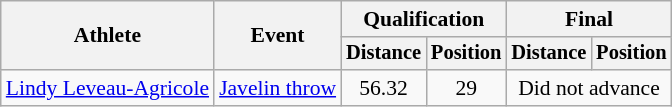<table class=wikitable style="font-size:90%">
<tr>
<th rowspan="2">Athlete</th>
<th rowspan="2">Event</th>
<th colspan="2">Qualification</th>
<th colspan="2">Final</th>
</tr>
<tr style="font-size:95%">
<th>Distance</th>
<th>Position</th>
<th>Distance</th>
<th>Position</th>
</tr>
<tr align=center>
<td align=left><a href='#'>Lindy Leveau-Agricole</a></td>
<td align=left><a href='#'>Javelin throw</a></td>
<td>56.32</td>
<td>29</td>
<td colspan=2>Did not advance</td>
</tr>
</table>
